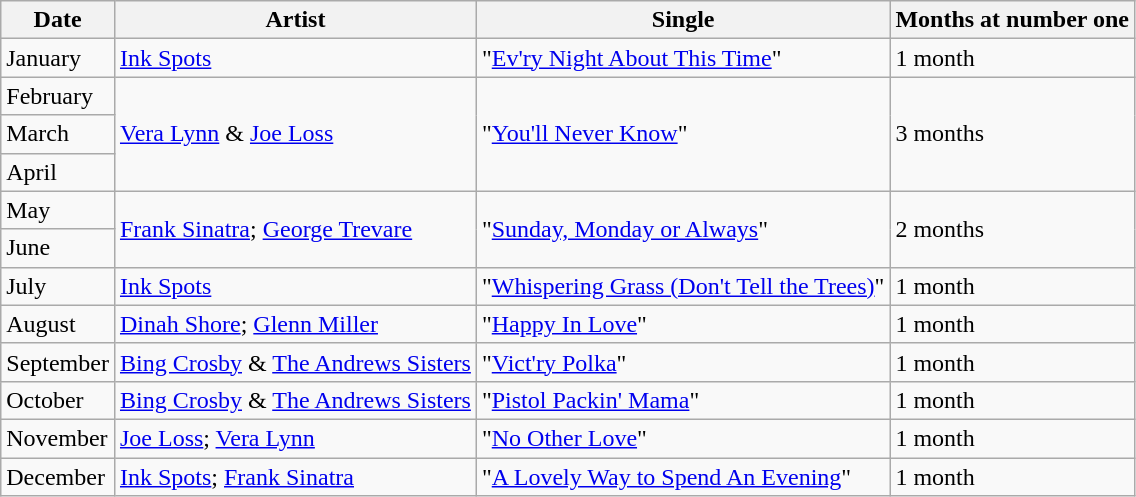<table class="wikitable">
<tr>
<th>Date</th>
<th>Artist</th>
<th>Single</th>
<th>Months at number one</th>
</tr>
<tr>
<td>January</td>
<td><a href='#'>Ink Spots</a></td>
<td>"<a href='#'>Ev'ry Night About This Time</a>"</td>
<td>1 month</td>
</tr>
<tr>
<td>February</td>
<td rowspan="3"><a href='#'>Vera Lynn</a> & <a href='#'>Joe Loss</a></td>
<td rowspan="3">"<a href='#'>You'll Never Know</a>"</td>
<td rowspan="3">3 months</td>
</tr>
<tr>
<td>March</td>
</tr>
<tr>
<td>April</td>
</tr>
<tr>
<td>May</td>
<td rowspan="2"><a href='#'>Frank Sinatra</a>; <a href='#'>George Trevare</a></td>
<td rowspan="2">"<a href='#'>Sunday, Monday or Always</a>"</td>
<td rowspan="2">2 months</td>
</tr>
<tr>
<td>June</td>
</tr>
<tr>
<td>July</td>
<td><a href='#'>Ink Spots</a></td>
<td>"<a href='#'>Whispering Grass (Don't Tell the Trees)</a>"</td>
<td>1 month</td>
</tr>
<tr>
<td>August</td>
<td><a href='#'>Dinah Shore</a>; <a href='#'>Glenn Miller</a></td>
<td>"<a href='#'>Happy In Love</a>"</td>
<td>1 month</td>
</tr>
<tr>
<td>September</td>
<td><a href='#'>Bing Crosby</a> & <a href='#'>The Andrews Sisters</a></td>
<td>"<a href='#'>Vict'ry Polka</a>"</td>
<td>1 month</td>
</tr>
<tr>
<td>October</td>
<td><a href='#'>Bing Crosby</a> & <a href='#'>The Andrews Sisters</a></td>
<td>"<a href='#'>Pistol Packin' Mama</a>"</td>
<td>1 month</td>
</tr>
<tr>
<td>November</td>
<td><a href='#'>Joe Loss</a>; <a href='#'>Vera Lynn</a></td>
<td>"<a href='#'>No Other Love</a>"</td>
<td>1 month</td>
</tr>
<tr>
<td>December</td>
<td><a href='#'>Ink Spots</a>; <a href='#'>Frank Sinatra</a></td>
<td>"<a href='#'>A Lovely Way to Spend An Evening</a>"</td>
<td>1 month</td>
</tr>
</table>
